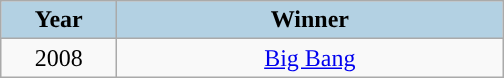<table class="wikitable" style="text-align: center">
<tr>
<th width="70" style="background:#b3d1e3;">Year</th>
<th width="250" style="background:#b3d1e3;">Winner</th>
</tr>
<tr>
<td>2008</td>
<td><a href='#'>Big Bang</a></td>
</tr>
</table>
